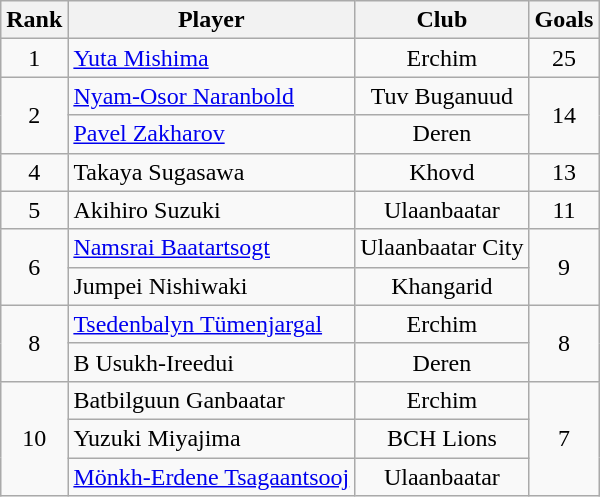<table class="wikitable" style="text-align:center;">
<tr>
<th>Rank</th>
<th>Player</th>
<th>Club</th>
<th>Goals</th>
</tr>
<tr>
<td>1</td>
<td align=left> <a href='#'>Yuta Mishima</a></td>
<td>Erchim</td>
<td>25</td>
</tr>
<tr>
<td rowspan=2>2</td>
<td align=left> <a href='#'>Nyam-Osor Naranbold</a></td>
<td>Tuv Buganuud</td>
<td rowspan=2>14</td>
</tr>
<tr>
<td align=left> <a href='#'>Pavel Zakharov</a></td>
<td>Deren</td>
</tr>
<tr>
<td>4</td>
<td align=left> Takaya Sugasawa</td>
<td>Khovd</td>
<td>13</td>
</tr>
<tr>
<td>5</td>
<td align=left> Akihiro Suzuki</td>
<td>Ulaanbaatar</td>
<td>11</td>
</tr>
<tr>
<td rowspan=2>6</td>
<td align=left> <a href='#'>Namsrai Baatartsogt</a></td>
<td>Ulaanbaatar City</td>
<td rowspan=2>9</td>
</tr>
<tr>
<td align=left> Jumpei Nishiwaki</td>
<td>Khangarid</td>
</tr>
<tr>
<td rowspan=2>8</td>
<td align=left> <a href='#'>Tsedenbalyn Tümenjargal</a></td>
<td>Erchim</td>
<td rowspan=2>8</td>
</tr>
<tr>
<td align=left> B Usukh-Ireedui</td>
<td>Deren</td>
</tr>
<tr>
<td rowspan=3>10</td>
<td align=left> Batbilguun Ganbaatar</td>
<td>Erchim</td>
<td rowspan=3>7</td>
</tr>
<tr>
<td align=left> Yuzuki Miyajima</td>
<td>BCH Lions</td>
</tr>
<tr>
<td align=left> <a href='#'>Mönkh-Erdene Tsagaantsooj</a></td>
<td>Ulaanbaatar</td>
</tr>
</table>
